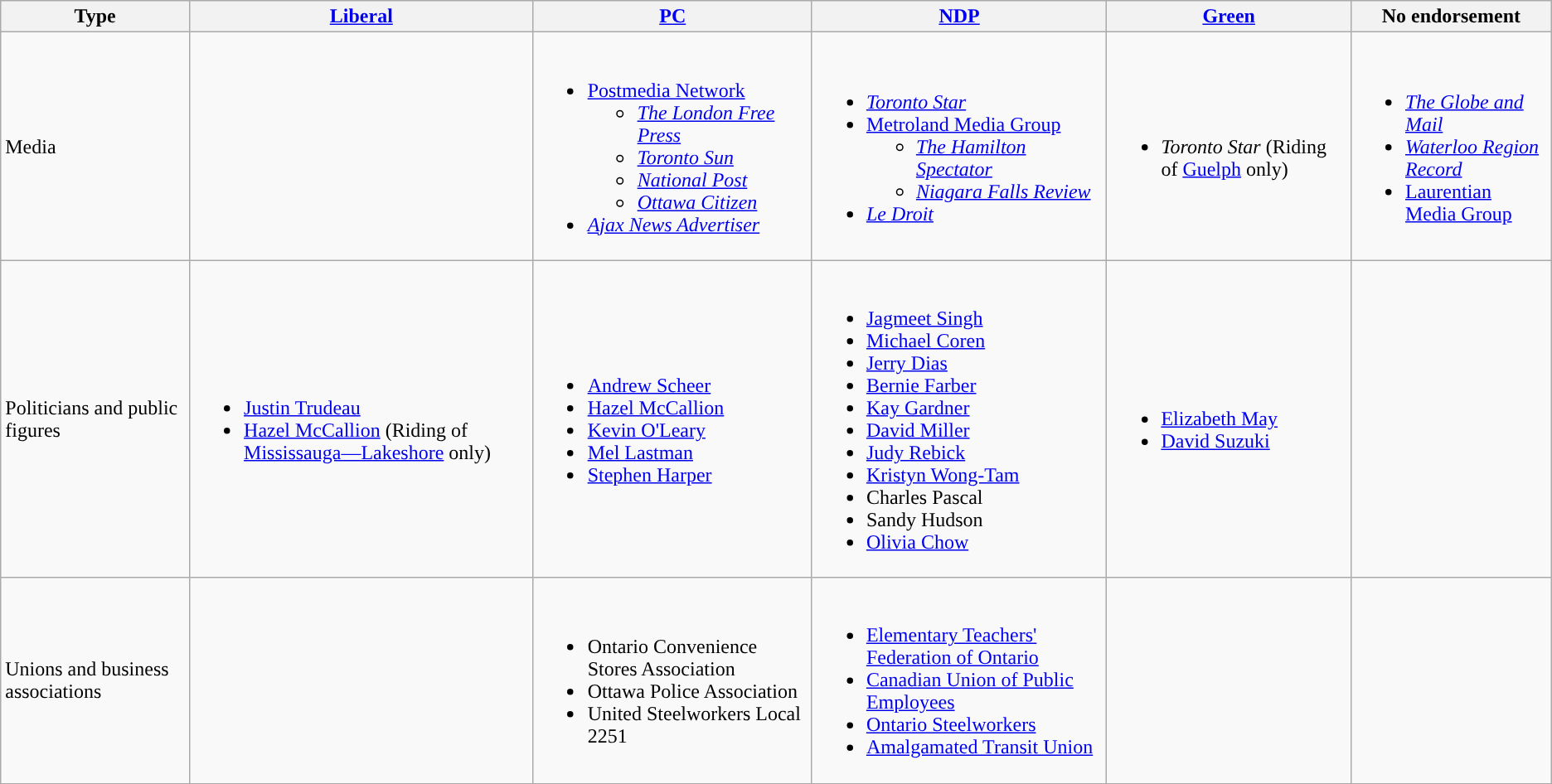<table class="wikitable">
<tr>
<th>Type</th>
<th style="background-color:"><strong><a href='#'>Liberal</a></strong></th>
<th style="background-color:"><strong><a href='#'>PC</a></strong></th>
<th style="background-color:"><strong><a href='#'>NDP</a></strong></th>
<th style="background-color:"><strong><a href='#'>Green</a></strong></th>
<th style="background-color:"><strong>No endorsement</strong></th>
</tr>
<tr>
<td>Media</td>
<td></td>
<td><br><ul><li><a href='#'>Postmedia Network</a><ul><li><em><a href='#'>The London Free Press</a></em></li><li><em><a href='#'>Toronto Sun</a></em></li><li><em><a href='#'>National Post</a></em></li><li><em><a href='#'>Ottawa Citizen</a></em></li></ul></li><li><em><a href='#'>Ajax News Advertiser</a></em></li></ul></td>
<td><br><ul><li><em><a href='#'>Toronto Star</a></em></li><li><a href='#'>Metroland Media Group</a><ul><li><em><a href='#'>The Hamilton Spectator</a></em></li><li><em><a href='#'>Niagara Falls Review</a></em></li></ul></li><li><em><a href='#'>Le Droit</a></em></li></ul></td>
<td><br><ul><li><em>Toronto Star</em> (Riding of <a href='#'>Guelph</a> only)</li></ul></td>
<td><br><ul><li><em><a href='#'>The Globe and Mail</a></em></li><li><em><a href='#'>Waterloo Region Record</a></em></li><li><a href='#'>Laurentian Media Group</a></li></ul></td>
</tr>
<tr>
<td>Politicians and public figures</td>
<td><br><ul><li><a href='#'>Justin Trudeau</a></li><li><a href='#'>Hazel McCallion</a> (Riding of <a href='#'>Mississauga—Lakeshore</a> only)</li></ul></td>
<td><br><ul><li><a href='#'>Andrew Scheer</a></li><li><a href='#'>Hazel McCallion</a></li><li><a href='#'>Kevin O'Leary</a></li><li><a href='#'>Mel Lastman</a></li><li><a href='#'>Stephen Harper</a></li></ul></td>
<td><br><ul><li><a href='#'>Jagmeet Singh</a></li><li><a href='#'>Michael Coren</a></li><li><a href='#'>Jerry Dias</a></li><li><a href='#'>Bernie Farber</a></li><li><a href='#'>Kay Gardner</a></li><li><a href='#'>David Miller</a></li><li><a href='#'>Judy Rebick</a></li><li><a href='#'>Kristyn Wong-Tam</a></li><li>Charles Pascal</li><li>Sandy Hudson</li><li><a href='#'>Olivia Chow</a></li></ul></td>
<td><br><ul><li><a href='#'>Elizabeth May</a></li><li><a href='#'>David Suzuki</a></li></ul></td>
<td></td>
</tr>
<tr>
<td>Unions and business associations</td>
<td></td>
<td><br><ul><li>Ontario Convenience Stores Association</li><li>Ottawa Police Association</li><li>United Steelworkers Local 2251</li></ul></td>
<td><br><ul><li><a href='#'>Elementary Teachers' Federation of Ontario</a></li><li><a href='#'>Canadian Union of Public Employees</a></li><li><a href='#'>Ontario Steelworkers</a></li><li><a href='#'>Amalgamated Transit Union</a></li></ul></td>
<td></td>
<td></td>
</tr>
</table>
